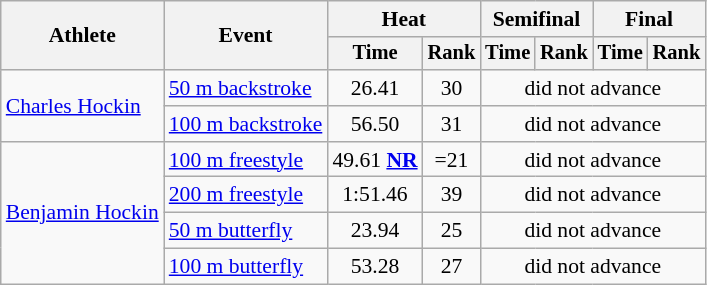<table class=wikitable style="font-size:90%">
<tr>
<th rowspan="2">Athlete</th>
<th rowspan="2">Event</th>
<th colspan="2">Heat</th>
<th colspan="2">Semifinal</th>
<th colspan="2">Final</th>
</tr>
<tr style="font-size:95%">
<th>Time</th>
<th>Rank</th>
<th>Time</th>
<th>Rank</th>
<th>Time</th>
<th>Rank</th>
</tr>
<tr align=center>
<td align=left rowspan=2><a href='#'>Charles Hockin</a></td>
<td align=left><a href='#'>50 m backstroke</a></td>
<td>26.41</td>
<td>30</td>
<td colspan=4>did not advance</td>
</tr>
<tr align=center>
<td align=left><a href='#'>100 m backstroke</a></td>
<td>56.50</td>
<td>31</td>
<td colspan=4>did not advance</td>
</tr>
<tr align=center>
<td align=left rowspan=4><a href='#'>Benjamin Hockin</a></td>
<td align=left><a href='#'>100 m freestyle</a></td>
<td>49.61 <strong><a href='#'>NR</a></strong></td>
<td>=21</td>
<td colspan=4>did not advance</td>
</tr>
<tr align=center>
<td align=left><a href='#'>200 m freestyle</a></td>
<td>1:51.46</td>
<td>39</td>
<td colspan=4>did not advance</td>
</tr>
<tr align=center>
<td align=left><a href='#'>50 m butterfly</a></td>
<td>23.94</td>
<td>25</td>
<td colspan=4>did not advance</td>
</tr>
<tr align=center>
<td align=left><a href='#'>100 m butterfly</a></td>
<td>53.28</td>
<td>27</td>
<td colspan=4>did not advance</td>
</tr>
</table>
